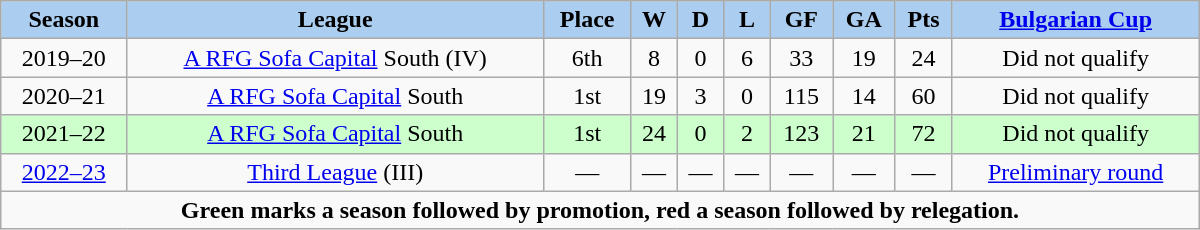<table class="wikitable" width="800px">
<tr>
<th style="background:#ABCDEF;">Season</th>
<th style="background:#ABCDEF;">League</th>
<th style="background:#ABCDEF;">Place</th>
<th style="background:#ABCDEF;">W</th>
<th style="background:#ABCDEF;">D</th>
<th style="background:#ABCDEF;">L</th>
<th style="background:#ABCDEF;">GF</th>
<th style="background:#ABCDEF;">GA</th>
<th style="background:#ABCDEF;">Pts</th>
<th style="background:#ABCDEF;"><a href='#'>Bulgarian Cup</a></th>
</tr>
<tr align="center">
<td>2019–20</td>
<td><a href='#'>A RFG Sofa Capital</a> South (IV)</td>
<td>6th</td>
<td>8</td>
<td>0</td>
<td>6</td>
<td>33</td>
<td>19</td>
<td>24</td>
<td>Did not qualify</td>
</tr>
<tr align="center">
<td>2020–21</td>
<td><a href='#'>A RFG Sofa Capital</a> South</td>
<td>1st</td>
<td>19</td>
<td>3</td>
<td>0</td>
<td>115</td>
<td>14</td>
<td>60</td>
<td>Did not qualify</td>
</tr>
<tr align="center" "center" style="background:#ccffcc;">
<td>2021–22</td>
<td><a href='#'>A RFG Sofa Capital</a> South</td>
<td>1st</td>
<td>24</td>
<td>0</td>
<td>2</td>
<td>123</td>
<td>21</td>
<td>72</td>
<td>Did not qualify</td>
</tr>
<tr align="center">
<td><a href='#'>2022–23</a></td>
<td><a href='#'>Third League</a> (III)</td>
<td>—</td>
<td>—</td>
<td>—</td>
<td>—</td>
<td>—</td>
<td>—</td>
<td>—</td>
<td><a href='#'>Preliminary round</a></td>
</tr>
<tr>
<td colspan="12" align="center"><strong>Green marks a season followed by promotion, red a season followed by relegation.</strong></td>
</tr>
</table>
